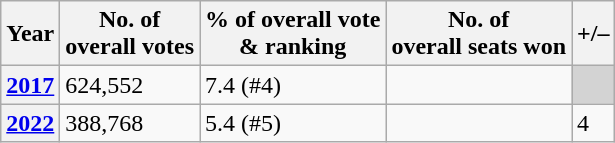<table class=wikitable>
<tr>
<th>Year</th>
<th>No. of<br>overall votes</th>
<th>% of overall vote<br> & ranking</th>
<th>No. of<br>overall seats won</th>
<th>+/–</th>
</tr>
<tr>
<th><a href='#'>2017</a></th>
<td>624,552</td>
<td>7.4 (#4)</td>
<td></td>
<td style="background:lightgrey;"></td>
</tr>
<tr>
<th><a href='#'>2022</a></th>
<td>388,768</td>
<td>5.4 (#5)</td>
<td></td>
<td> 4</td>
</tr>
</table>
